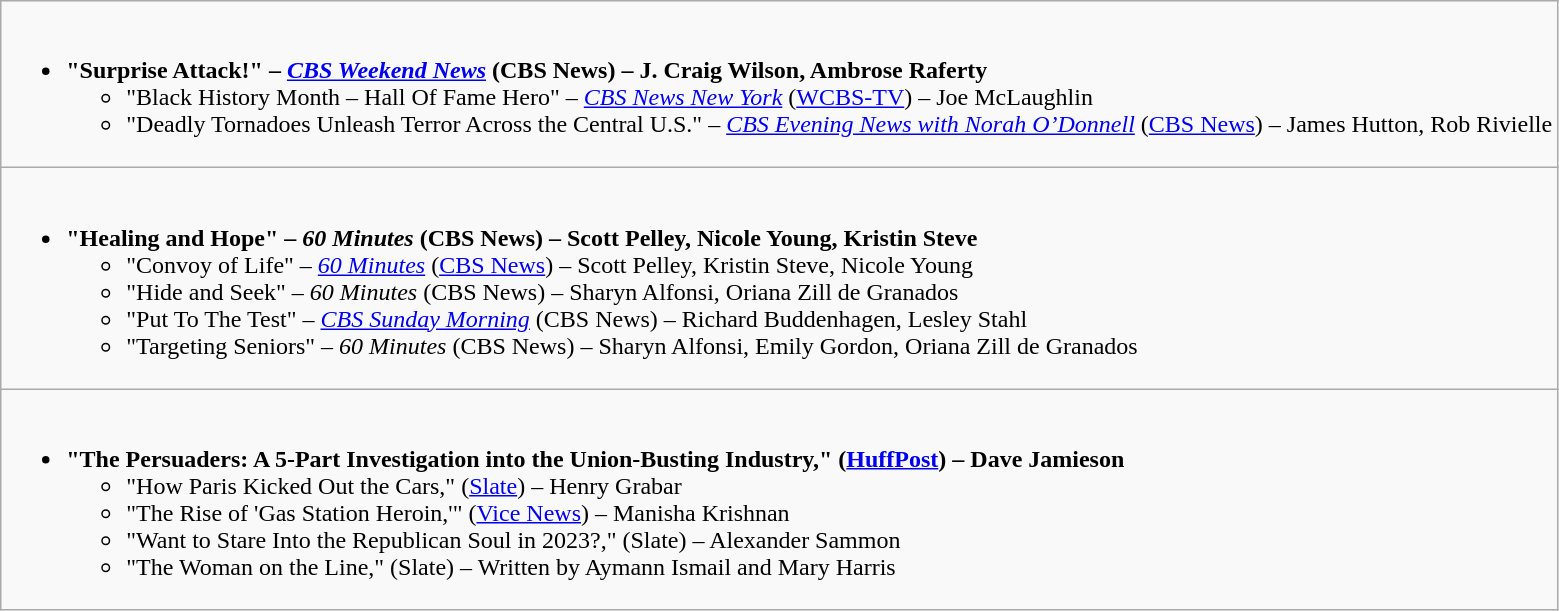<table class="wikitable">
<tr>
<td style="vertical-align:top;"><br><ul><li><strong>"Surprise Attack!" – <em><a href='#'>CBS Weekend News</a></em> (CBS News) – J. Craig Wilson, Ambrose Raferty</strong><ul><li>"Black History Month – Hall Of Fame Hero" – <em><a href='#'>CBS News New York</a></em> (<a href='#'>WCBS-TV</a>) – Joe McLaughlin</li><li>"Deadly Tornadoes Unleash Terror Across the Central U.S." – <em><a href='#'>CBS Evening News with Norah O’Donnell</a></em> (<a href='#'>CBS News</a>) – James Hutton, Rob Rivielle</li></ul></li></ul></td>
</tr>
<tr>
<td style="vertical-align:top;"><br><ul><li><strong>"Healing and Hope" – <em>60 Minutes</em> (CBS News) – Scott Pelley, Nicole Young, Kristin Steve</strong><ul><li>"Convoy of Life" – <em><a href='#'>60 Minutes</a></em> (<a href='#'>CBS News</a>) – Scott Pelley, Kristin Steve, Nicole Young</li><li>"Hide and Seek" – <em>60 Minutes</em> (CBS News) – Sharyn Alfonsi, Oriana Zill de Granados</li><li>"Put To The Test" – <em><a href='#'>CBS Sunday Morning</a></em> (CBS News) – Richard Buddenhagen, Lesley Stahl</li><li>"Targeting Seniors" – <em>60 Minutes</em> (CBS News) – Sharyn Alfonsi, Emily Gordon, Oriana Zill de Granados</li></ul></li></ul></td>
</tr>
<tr>
<td style="vertical-align:top;"><br><ul><li><strong>"The Persuaders: A 5-Part Investigation into the Union-Busting Industry," (<a href='#'>HuffPost</a>) – Dave Jamieson</strong><ul><li>"How Paris Kicked Out the Cars," (<a href='#'>Slate</a>) – Henry Grabar</li><li>"The Rise of 'Gas Station Heroin,'" (<a href='#'>Vice News</a>) – Manisha Krishnan</li><li>"Want to Stare Into the Republican Soul in 2023?," (Slate) – Alexander Sammon</li><li>"The Woman on the Line," (Slate) – Written by Aymann Ismail and Mary Harris</li></ul></li></ul></td>
</tr>
</table>
